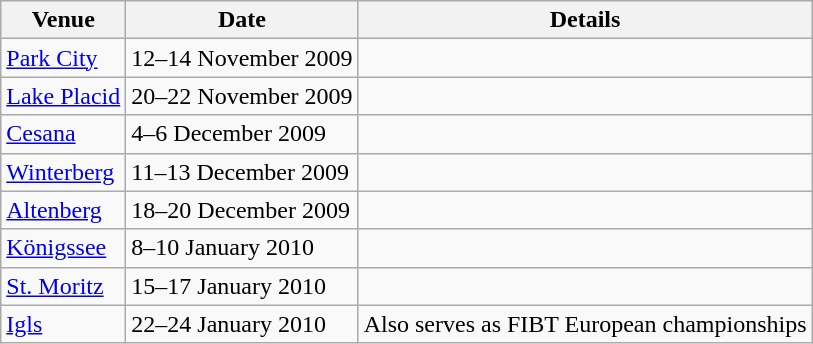<table class= wikitable>
<tr>
<th>Venue</th>
<th>Date</th>
<th>Details</th>
</tr>
<tr>
<td><a href='#'>Park City</a></td>
<td>12–14 November 2009</td>
<td></td>
</tr>
<tr>
<td><a href='#'>Lake Placid</a></td>
<td>20–22 November 2009</td>
<td></td>
</tr>
<tr>
<td><a href='#'>Cesana</a></td>
<td>4–6 December 2009</td>
<td></td>
</tr>
<tr>
<td><a href='#'>Winterberg</a></td>
<td>11–13 December 2009</td>
<td></td>
</tr>
<tr>
<td><a href='#'>Altenberg</a></td>
<td>18–20 December 2009</td>
<td></td>
</tr>
<tr>
<td><a href='#'>Königssee</a></td>
<td>8–10 January 2010</td>
<td></td>
</tr>
<tr>
<td><a href='#'>St. Moritz</a></td>
<td>15–17 January 2010</td>
<td></td>
</tr>
<tr>
<td><a href='#'>Igls</a></td>
<td>22–24 January 2010</td>
<td>Also serves as FIBT European championships</td>
</tr>
</table>
